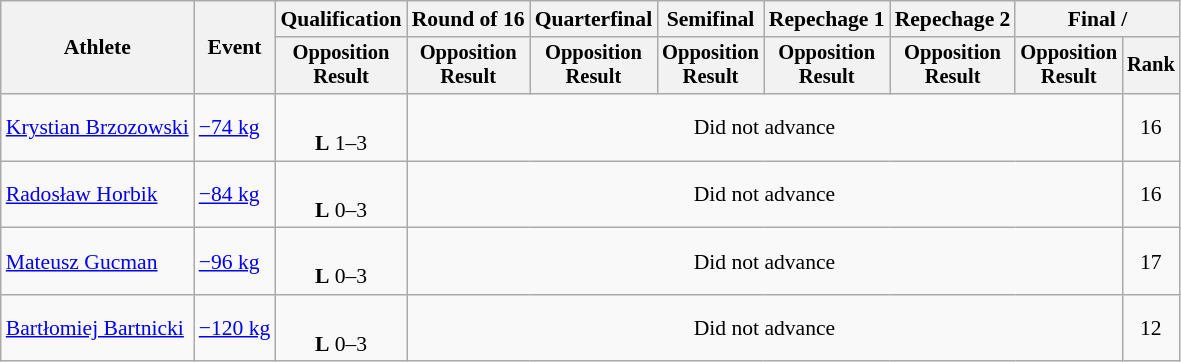<table class="wikitable" style="font-size:90%">
<tr>
<th rowspan="2">Athlete</th>
<th rowspan="2">Event</th>
<th>Qualification</th>
<th>Round of 16</th>
<th>Quarterfinal</th>
<th>Semifinal</th>
<th>Repechage 1</th>
<th>Repechage 2</th>
<th colspan=2>Final / </th>
</tr>
<tr style="font-size: 95%">
<th>Opposition<br>Result</th>
<th>Opposition<br>Result</th>
<th>Opposition<br>Result</th>
<th>Opposition<br>Result</th>
<th>Opposition<br>Result</th>
<th>Opposition<br>Result</th>
<th>Opposition<br>Result</th>
<th>Rank</th>
</tr>
<tr align=center>
<td align=left><a href='#'>Krystian Brzozowski</a></td>
<td align=left><a href='#'>−74 kg</a></td>
<td><br><strong>L</strong> 1–3 <sup></sup></td>
<td colspan=6>Did not advance</td>
<td>16</td>
</tr>
<tr align=center>
<td align=left><a href='#'>Radosław Horbik</a></td>
<td align=left><a href='#'>−84 kg</a></td>
<td><br><strong>L</strong> 0–3 <sup></sup></td>
<td colspan=6>Did not advance</td>
<td>16</td>
</tr>
<tr align=center>
<td align=left><a href='#'>Mateusz Gucman</a></td>
<td align=left><a href='#'>−96 kg</a></td>
<td><br><strong>L</strong> 0–3 <sup></sup></td>
<td colspan=6>Did not advance</td>
<td>17</td>
</tr>
<tr align=center>
<td align=left><a href='#'>Bartłomiej Bartnicki</a></td>
<td align=left><a href='#'>−120 kg</a></td>
<td><br><strong>L</strong> 0–3 <sup></sup></td>
<td colspan=6>Did not advance</td>
<td>12</td>
</tr>
</table>
